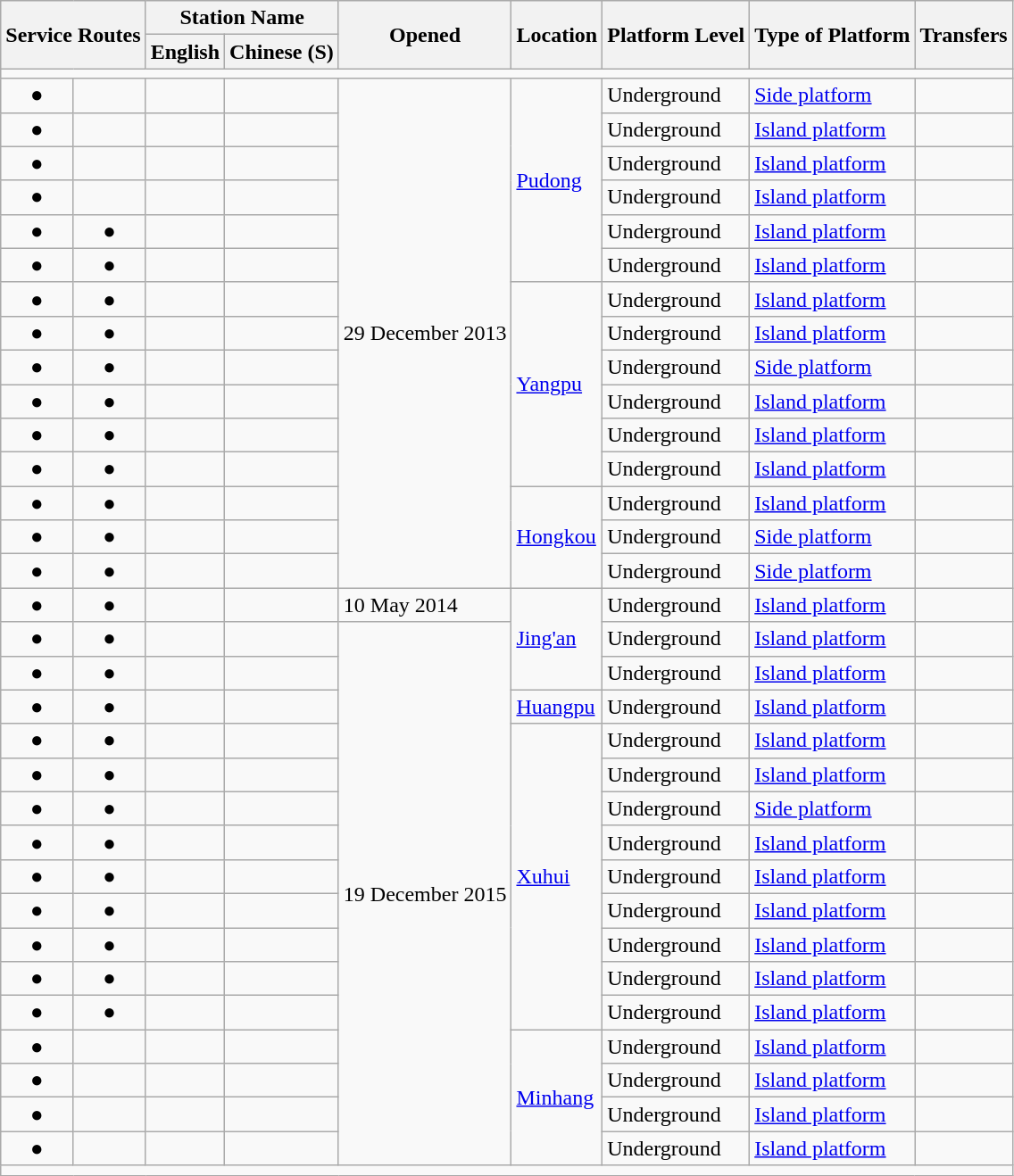<table class=wikitable>
<tr>
<th colspan=2 rowspan=2 style="text-align:center;">Service Routes</th>
<th colspan=2 style="text-align:center;">Station Name</th>
<th rowspan=2>Opened</th>
<th rowspan=2 style="text-align:center;">Location</th>
<th rowspan=2>Platform Level</th>
<th rowspan=2>Type of Platform</th>
<th rowspan=2 style="text-align:center;">Transfers</th>
</tr>
<tr>
<th>English</th>
<th>Chinese (S)</th>
</tr>
<tr style=background:#>
<td colspan=9></td>
</tr>
<tr>
<td align=center>●</td>
<td align=center></td>
<td></td>
<td><span></span></td>
<td rowspan=15>29 December 2013</td>
<td rowspan=6><a href='#'>Pudong</a></td>
<td>Underground</td>
<td><a href='#'>Side platform</a></td>
<td></td>
</tr>
<tr>
<td align=center>●</td>
<td align=center></td>
<td></td>
<td><span></span></td>
<td>Underground</td>
<td><a href='#'>Island platform</a></td>
<td></td>
</tr>
<tr>
<td align=center>●</td>
<td align=center></td>
<td></td>
<td><span></span></td>
<td>Underground</td>
<td><a href='#'>Island platform</a></td>
<td></td>
</tr>
<tr>
<td align=center>●</td>
<td align=center></td>
<td></td>
<td><span></span></td>
<td>Underground</td>
<td><a href='#'>Island platform</a></td>
<td></td>
</tr>
<tr>
<td align=center>●</td>
<td align=center>●</td>
<td></td>
<td><span></span></td>
<td>Underground</td>
<td><a href='#'>Island platform</a></td>
<td></td>
</tr>
<tr>
<td align=center>●</td>
<td align=center>●</td>
<td></td>
<td><span></span></td>
<td>Underground</td>
<td><a href='#'>Island platform</a></td>
<td></td>
</tr>
<tr>
<td align=center>●</td>
<td align=center>●</td>
<td></td>
<td><span></span></td>
<td rowspan=6><a href='#'>Yangpu</a></td>
<td>Underground</td>
<td><a href='#'>Island platform</a></td>
<td></td>
</tr>
<tr>
<td align=center>●</td>
<td align=center>●</td>
<td></td>
<td><span></span></td>
<td>Underground</td>
<td><a href='#'>Island platform</a></td>
<td></td>
</tr>
<tr>
<td align=center>●</td>
<td align=center>●</td>
<td></td>
<td><span></span></td>
<td>Underground</td>
<td><a href='#'>Side platform</a></td>
<td></td>
</tr>
<tr>
<td align=center>●</td>
<td align=center>●</td>
<td></td>
<td><span></span></td>
<td>Underground</td>
<td><a href='#'>Island platform</a></td>
<td></td>
</tr>
<tr>
<td align=center>●</td>
<td align=center>●</td>
<td></td>
<td><span></span></td>
<td>Underground</td>
<td><a href='#'>Island platform</a></td>
<td></td>
</tr>
<tr>
<td align=center>●</td>
<td align=center>●</td>
<td></td>
<td><span></span></td>
<td>Underground</td>
<td><a href='#'>Island platform</a></td>
<td></td>
</tr>
<tr>
<td align=center>●</td>
<td align=center>●</td>
<td></td>
<td><span></span></td>
<td rowspan=3><a href='#'>Hongkou</a></td>
<td>Underground</td>
<td><a href='#'>Island platform</a></td>
<td></td>
</tr>
<tr>
<td align=center>●</td>
<td align=center>●</td>
<td></td>
<td><span></span></td>
<td>Underground</td>
<td><a href='#'>Side platform</a></td>
<td></td>
</tr>
<tr>
<td align=center>●</td>
<td align=center>●</td>
<td></td>
<td><span></span></td>
<td>Underground</td>
<td><a href='#'>Side platform</a></td>
<td></td>
</tr>
<tr>
<td align=center>●</td>
<td align=center>●</td>
<td></td>
<td><span></span></td>
<td>10 May 2014</td>
<td rowspan=3><a href='#'>Jing'an</a></td>
<td>Underground</td>
<td><a href='#'>Island platform</a></td>
<td></td>
</tr>
<tr>
<td align=center>●</td>
<td align=center>●</td>
<td></td>
<td><span></span></td>
<td rowspan=16>19 December 2015</td>
<td>Underground</td>
<td><a href='#'>Island platform</a></td>
<td></td>
</tr>
<tr>
<td align=center>●</td>
<td align=center>●</td>
<td></td>
<td><span></span></td>
<td>Underground</td>
<td><a href='#'>Island platform</a></td>
<td></td>
</tr>
<tr>
<td align=center>●</td>
<td align=center>●</td>
<td></td>
<td><span></span></td>
<td><a href='#'>Huangpu</a></td>
<td>Underground</td>
<td><a href='#'>Island platform</a></td>
<td></td>
</tr>
<tr>
<td align=center>●</td>
<td align=center>●</td>
<td></td>
<td><span></span></td>
<td rowspan=9><a href='#'>Xuhui</a></td>
<td>Underground</td>
<td><a href='#'>Island platform</a></td>
<td></td>
</tr>
<tr>
<td align=center>●</td>
<td align=center>●</td>
<td></td>
<td><span></span></td>
<td>Underground</td>
<td><a href='#'>Island platform</a></td>
<td></td>
</tr>
<tr>
<td align=center>●</td>
<td align=center>●</td>
<td></td>
<td><span></span></td>
<td>Underground</td>
<td><a href='#'>Side platform</a></td>
<td></td>
</tr>
<tr>
<td align=center>●</td>
<td align=center>●</td>
<td></td>
<td><span></span></td>
<td>Underground</td>
<td><a href='#'>Island platform</a></td>
<td></td>
</tr>
<tr>
<td align=center>●</td>
<td align=center>●</td>
<td></td>
<td><span></span></td>
<td>Underground</td>
<td><a href='#'>Island platform</a></td>
<td></td>
</tr>
<tr>
<td align=center>●</td>
<td align=center>●</td>
<td></td>
<td><span></span></td>
<td>Underground</td>
<td><a href='#'>Island platform</a></td>
<td></td>
</tr>
<tr>
<td align=center>●</td>
<td align=center>●</td>
<td></td>
<td><span></span></td>
<td>Underground</td>
<td><a href='#'>Island platform</a></td>
<td></td>
</tr>
<tr>
<td align=center>●</td>
<td align=center>●</td>
<td></td>
<td><span></span></td>
<td>Underground</td>
<td><a href='#'>Island platform</a></td>
<td></td>
</tr>
<tr>
<td align=center>●</td>
<td align=center>●</td>
<td></td>
<td><span></span></td>
<td>Underground</td>
<td><a href='#'>Island platform</a></td>
<td></td>
</tr>
<tr>
<td align=center>●</td>
<td align=center></td>
<td></td>
<td><span></span></td>
<td rowspan=4><a href='#'>Minhang</a></td>
<td>Underground</td>
<td><a href='#'>Island platform</a></td>
<td></td>
</tr>
<tr>
<td align=center>●</td>
<td align=center></td>
<td></td>
<td><span></span></td>
<td>Underground</td>
<td><a href='#'>Island platform</a></td>
<td></td>
</tr>
<tr>
<td align=center>●</td>
<td align=center></td>
<td></td>
<td><span></span></td>
<td>Underground</td>
<td><a href='#'>Island platform</a></td>
<td></td>
</tr>
<tr>
<td align=center>●</td>
<td align=center></td>
<td></td>
<td><span></span></td>
<td>Underground</td>
<td><a href='#'>Island platform</a></td>
<td></td>
</tr>
<tr style=background:#>
<td colspan=9></td>
</tr>
</table>
